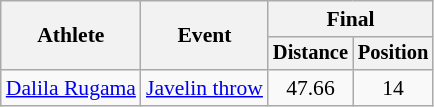<table class=wikitable style="font-size:90%">
<tr>
<th rowspan="2">Athlete</th>
<th rowspan="2">Event</th>
<th colspan="2">Final</th>
</tr>
<tr style="font-size:95%">
<th>Distance</th>
<th>Position</th>
</tr>
<tr align=center>
<td align=left><a href='#'>Dalila Rugama</a></td>
<td align=left><a href='#'>Javelin throw</a></td>
<td>47.66</td>
<td>14</td>
</tr>
</table>
